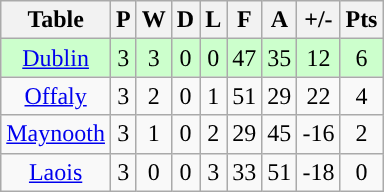<table class="wikitable">
<tr>
<th>Table</th>
<th>P</th>
<th>W</th>
<th>D</th>
<th>L</th>
<th>F</th>
<th>A</th>
<th>+/-</th>
<th>Pts</th>
</tr>
<tr style="text-align:Center; background:#cfc;">
<td><a href='#'>Dublin</a></td>
<td>3</td>
<td>3</td>
<td>0</td>
<td>0</td>
<td>47</td>
<td>35</td>
<td>12</td>
<td>6</td>
</tr>
<tr style="text-align:Center;">
<td><a href='#'>Offaly</a></td>
<td>3</td>
<td>2</td>
<td>0</td>
<td>1</td>
<td>51</td>
<td>29</td>
<td>22</td>
<td>4</td>
</tr>
<tr style="text-align:Center;">
<td><a href='#'>Maynooth</a></td>
<td>3</td>
<td>1</td>
<td>0</td>
<td>2</td>
<td>29</td>
<td>45</td>
<td>-16</td>
<td>2</td>
</tr>
<tr style="text-align:Center;">
<td><a href='#'>Laois</a></td>
<td>3</td>
<td>0</td>
<td>0</td>
<td>3</td>
<td>33</td>
<td>51</td>
<td>-18</td>
<td>0</td>
</tr>
</table>
